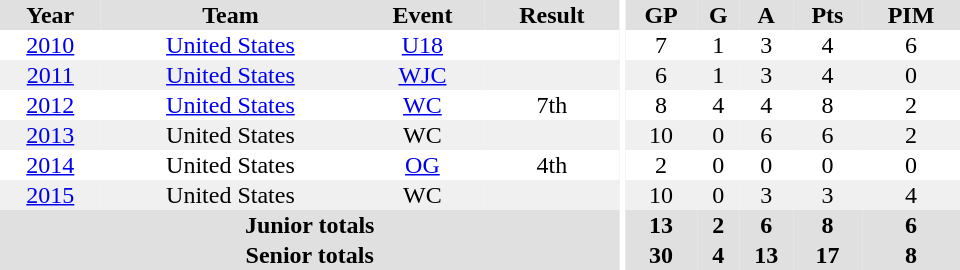<table border="0" cellpadding="1" cellspacing="0" ID="Table3" style="text-align:center; width:40em">
<tr ALIGN="center" bgcolor="#e0e0e0">
<th>Year</th>
<th>Team</th>
<th>Event</th>
<th>Result</th>
<th rowspan="99" bgcolor="#ffffff"></th>
<th>GP</th>
<th>G</th>
<th>A</th>
<th>Pts</th>
<th>PIM</th>
</tr>
<tr>
<td><a href='#'>2010</a></td>
<td><a href='#'>United States</a></td>
<td><a href='#'>U18</a></td>
<td></td>
<td>7</td>
<td>1</td>
<td>3</td>
<td>4</td>
<td>6</td>
</tr>
<tr bgcolor="#f0f0f0">
<td><a href='#'>2011</a></td>
<td><a href='#'>United States</a></td>
<td><a href='#'>WJC</a></td>
<td></td>
<td>6</td>
<td>1</td>
<td>3</td>
<td>4</td>
<td>0</td>
</tr>
<tr>
<td><a href='#'>2012</a></td>
<td><a href='#'>United States</a></td>
<td><a href='#'>WC</a></td>
<td>7th</td>
<td>8</td>
<td>4</td>
<td>4</td>
<td>8</td>
<td>2</td>
</tr>
<tr bgcolor="#f0f0f0">
<td><a href='#'>2013</a></td>
<td>United States</td>
<td>WC</td>
<td></td>
<td>10</td>
<td>0</td>
<td>6</td>
<td>6</td>
<td>2</td>
</tr>
<tr>
<td><a href='#'>2014</a></td>
<td>United States</td>
<td><a href='#'>OG</a></td>
<td>4th</td>
<td>2</td>
<td>0</td>
<td>0</td>
<td>0</td>
<td>0</td>
</tr>
<tr bgcolor="#f0f0f0">
<td><a href='#'>2015</a></td>
<td>United States</td>
<td>WC</td>
<td></td>
<td>10</td>
<td>0</td>
<td>3</td>
<td>3</td>
<td>4</td>
</tr>
<tr bgcolor="#e0e0e0">
<th colspan="4">Junior totals</th>
<th>13</th>
<th>2</th>
<th>6</th>
<th>8</th>
<th>6</th>
</tr>
<tr bgcolor="#e0e0e0">
<th colspan="4">Senior totals</th>
<th>30</th>
<th>4</th>
<th>13</th>
<th>17</th>
<th>8</th>
</tr>
</table>
